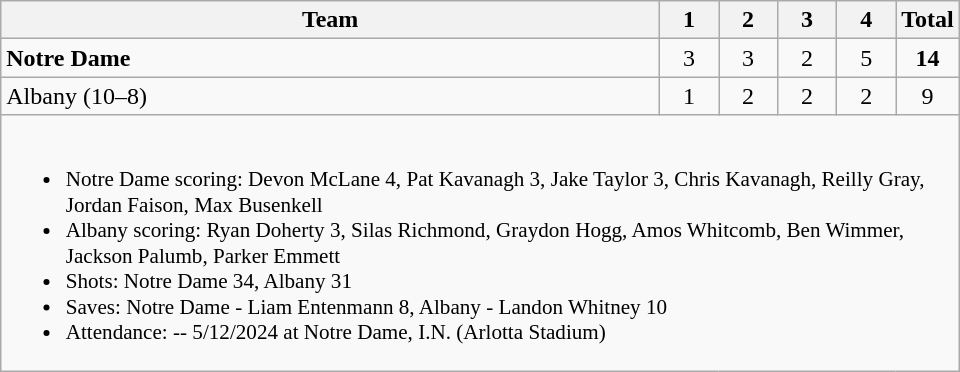<table class="wikitable" style="text-align:center; max-width:40em">
<tr>
<th>Team</th>
<th style="width:2em">1</th>
<th style="width:2em">2</th>
<th style="width:2em">3</th>
<th style="width:2em">4</th>
<th style="width:2em">Total</th>
</tr>
<tr>
<td style="text-align:left"><strong>Notre Dame</strong></td>
<td>3</td>
<td>3</td>
<td>2</td>
<td>5</td>
<td><strong>14</strong></td>
</tr>
<tr>
<td style="text-align:left">Albany (10–8)</td>
<td>1</td>
<td>2</td>
<td>2</td>
<td>2</td>
<td>9</td>
</tr>
<tr>
<td colspan=6 style="text-align:left; font-size:88%;"><br><ul><li>Notre Dame scoring: Devon McLane 4, Pat Kavanagh 3, Jake Taylor 3, Chris Kavanagh, Reilly Gray, Jordan Faison, Max Busenkell</li><li>Albany scoring: Ryan Doherty 3, Silas Richmond, Graydon Hogg, Amos Whitcomb, 	Ben Wimmer, Jackson Palumb, Parker Emmett</li><li>Shots: Notre Dame 34, Albany 31</li><li>Saves: Notre Dame - Liam Entenmann 8, Albany - Landon Whitney 10</li><li>Attendance:  -- 5/12/2024 at Notre Dame, I.N. (Arlotta Stadium)</li></ul></td>
</tr>
</table>
